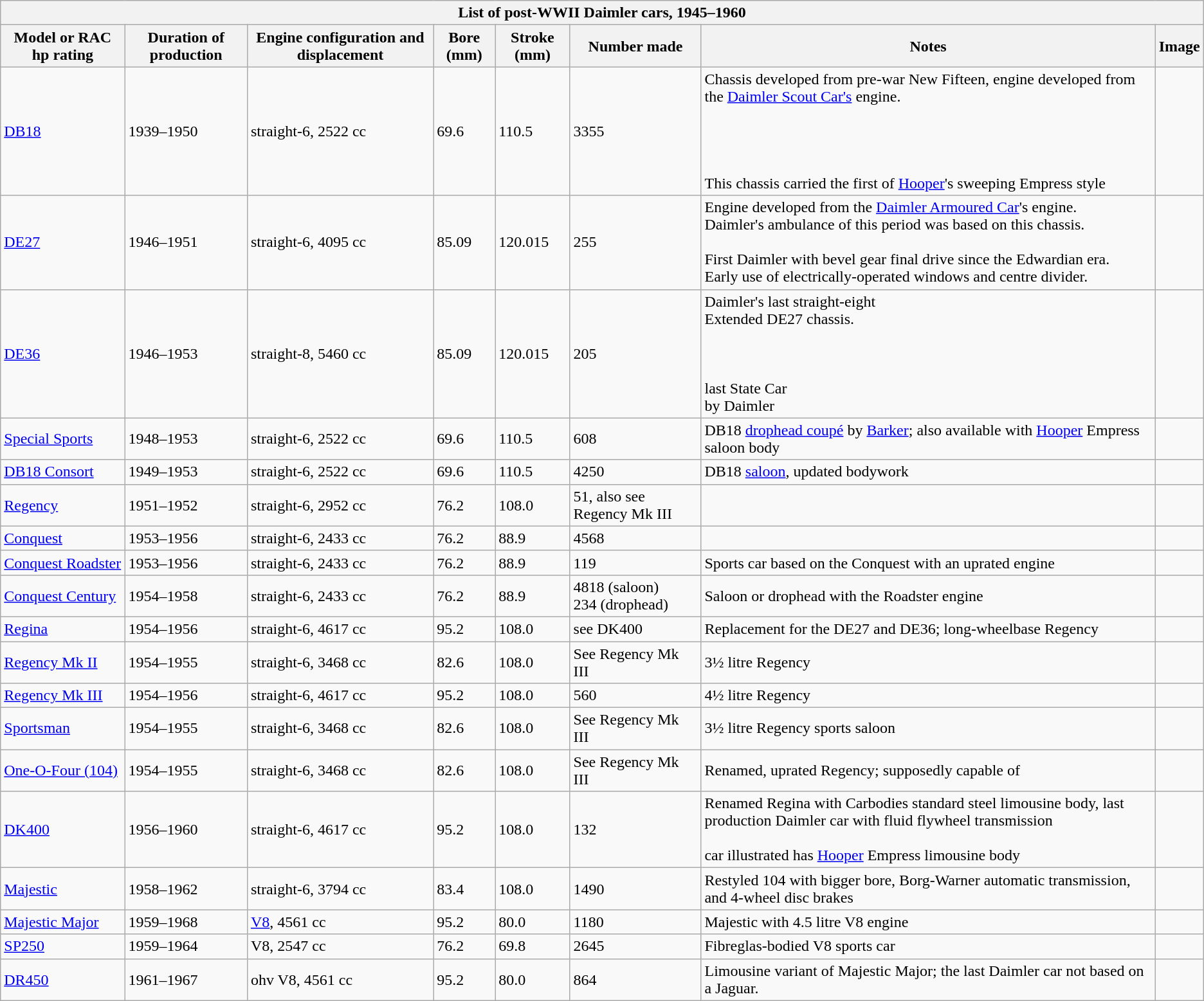<table class="wikitable">
<tr>
<th colspan=10>List of post-WWII Daimler cars, 1945–1960</th>
</tr>
<tr>
<th>Model or RAC hp rating</th>
<th>Duration of production</th>
<th>Engine configuration and displacement</th>
<th>Bore (mm)</th>
<th>Stroke (mm)</th>
<th>Number made</th>
<th>Notes</th>
<th>Image</th>
</tr>
<tr>
<td><a href='#'>DB18</a></td>
<td>1939–1950</td>
<td>straight-6, 2522 cc</td>
<td>69.6</td>
<td>110.5</td>
<td>3355</td>
<td>Chassis developed from pre-war New Fifteen, engine developed from the <a href='#'>Daimler Scout Car's</a> engine.<br><br><br><br><br>This chassis carried the first of <a href='#'>Hooper</a>'s sweeping Empress style</td>
<td><br></td>
</tr>
<tr>
<td><a href='#'>DE27</a></td>
<td>1946–1951</td>
<td>straight-6, 4095 cc</td>
<td>85.09</td>
<td>120.015</td>
<td>255</td>
<td>Engine developed from the <a href='#'>Daimler Armoured Car</a>'s engine.<br>Daimler's ambulance of this period was based on this chassis.<br><br>First Daimler with bevel gear final drive since the Edwardian era.<br>Early use of electrically-operated windows and centre divider.</td>
<td><br></td>
</tr>
<tr>
<td><a href='#'>DE36</a></td>
<td>1946–1953</td>
<td>straight-8, 5460 cc</td>
<td>85.09</td>
<td>120.015</td>
<td>205</td>
<td>Daimler's last straight-eight<br>Extended DE27 chassis.<br><br><br><br>last State Car<br>by Daimler</td>
<td>  </td>
</tr>
<tr>
<td><a href='#'>Special Sports</a></td>
<td>1948–1953</td>
<td>straight-6, 2522 cc</td>
<td>69.6</td>
<td>110.5</td>
<td>608</td>
<td>DB18 <a href='#'>drophead coupé</a> by <a href='#'>Barker</a>; also available with <a href='#'>Hooper</a> Empress saloon body</td>
<td></td>
</tr>
<tr>
<td><a href='#'>DB18 Consort</a></td>
<td>1949–1953</td>
<td>straight-6, 2522 cc</td>
<td>69.6</td>
<td>110.5</td>
<td>4250</td>
<td>DB18 <a href='#'>saloon</a>, updated bodywork</td>
<td></td>
</tr>
<tr>
<td><a href='#'>Regency</a></td>
<td>1951–1952</td>
<td>straight-6, 2952 cc</td>
<td>76.2</td>
<td>108.0</td>
<td>51, also see Regency Mk III</td>
<td></td>
<td></td>
</tr>
<tr>
<td><a href='#'>Conquest</a></td>
<td>1953–1956</td>
<td>straight-6, 2433 cc</td>
<td>76.2</td>
<td>88.9</td>
<td>4568</td>
<td></td>
<td></td>
</tr>
<tr>
<td><a href='#'>Conquest Roadster</a></td>
<td>1953–1956</td>
<td>straight-6, 2433 cc</td>
<td>76.2</td>
<td>88.9</td>
<td>119</td>
<td>Sports car based on the Conquest with an uprated engine</td>
<td></td>
</tr>
<tr>
<td><a href='#'>Conquest Century</a></td>
<td>1954–1958</td>
<td>straight-6, 2433 cc</td>
<td>76.2</td>
<td>88.9</td>
<td>4818 (saloon)<br>234 (drophead)</td>
<td>Saloon or drophead with the Roadster engine</td>
<td></td>
</tr>
<tr>
<td><a href='#'>Regina</a></td>
<td>1954–1956</td>
<td>straight-6, 4617 cc</td>
<td>95.2</td>
<td>108.0</td>
<td>see DK400</td>
<td>Replacement for the DE27 and DE36; long-wheelbase Regency</td>
<td></td>
</tr>
<tr>
<td><a href='#'>Regency Mk II</a></td>
<td>1954–1955</td>
<td>straight-6, 3468 cc</td>
<td>82.6</td>
<td>108.0</td>
<td>See Regency Mk III</td>
<td>3½ litre Regency</td>
<td></td>
</tr>
<tr>
<td><a href='#'>Regency Mk III</a></td>
<td>1954–1956</td>
<td>straight-6, 4617 cc</td>
<td>95.2</td>
<td>108.0</td>
<td>560</td>
<td>4½ litre Regency</td>
<td></td>
</tr>
<tr>
<td><a href='#'>Sportsman</a></td>
<td>1954–1955</td>
<td>straight-6, 3468 cc</td>
<td>82.6</td>
<td>108.0</td>
<td>See Regency Mk III</td>
<td>3½ litre Regency sports saloon</td>
<td></td>
</tr>
<tr>
<td><a href='#'>One-O-Four (104)</a></td>
<td>1954–1955</td>
<td>straight-6, 3468 cc</td>
<td>82.6</td>
<td>108.0</td>
<td>See Regency Mk III</td>
<td>Renamed, uprated Regency; supposedly capable of </td>
<td></td>
</tr>
<tr>
<td><a href='#'>DK400</a></td>
<td>1956–1960</td>
<td>straight-6, 4617 cc</td>
<td>95.2</td>
<td>108.0</td>
<td>132</td>
<td>Renamed Regina with Carbodies standard steel limousine body, last production Daimler car with fluid flywheel transmission<br><br>car illustrated has <a href='#'>Hooper</a> Empress limousine body</td>
<td></td>
</tr>
<tr>
<td><a href='#'>Majestic</a></td>
<td>1958–1962</td>
<td>straight-6, 3794 cc</td>
<td>83.4</td>
<td>108.0</td>
<td>1490</td>
<td>Restyled 104 with bigger bore, Borg-Warner automatic transmission, and 4-wheel disc brakes</td>
<td></td>
</tr>
<tr>
<td><a href='#'>Majestic Major</a></td>
<td>1959–1968</td>
<td><a href='#'>V8</a>, 4561 cc</td>
<td>95.2</td>
<td>80.0</td>
<td>1180</td>
<td>Majestic with 4.5 litre V8 engine</td>
<td></td>
</tr>
<tr>
<td><a href='#'>SP250</a></td>
<td>1959–1964</td>
<td>V8, 2547 cc</td>
<td>76.2</td>
<td>69.8</td>
<td>2645</td>
<td>Fibreglas-bodied V8 sports car</td>
<td></td>
</tr>
<tr>
<td><a href='#'>DR450</a></td>
<td>1961–1967</td>
<td>ohv V8, 4561 cc</td>
<td>95.2</td>
<td>80.0</td>
<td>864</td>
<td>Limousine variant of Majestic Major; the last Daimler car not based on a Jaguar.</td>
<td></td>
</tr>
</table>
